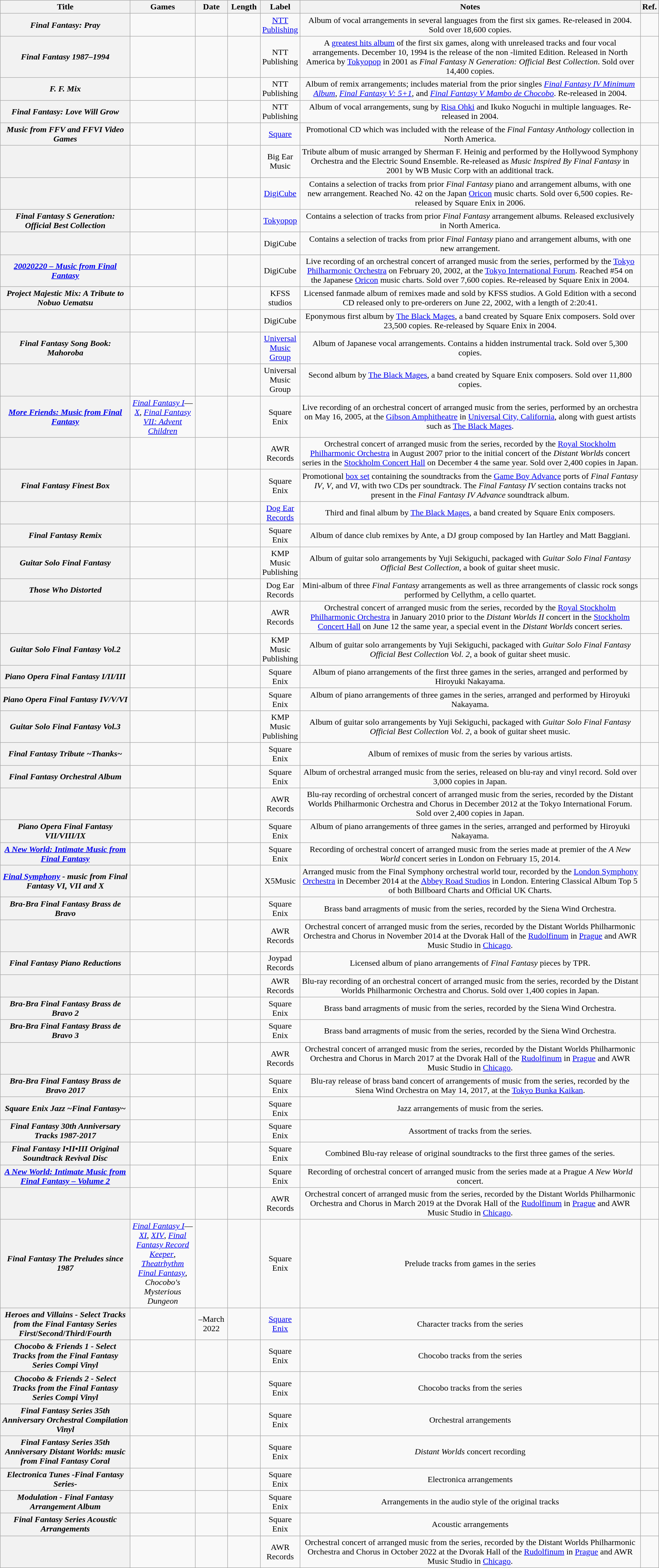<table class="wikitable sortable plainrowheaders" style="width: 100%;">
<tr>
<th scope="col" style="width:20%;">Title</th>
<th scope="col" style="width:10%;" class="unsortable">Games</th>
<th scope="col" style="width:5%;">Date</th>
<th scope="col" style="width:5%;" data-sort-type="number">Length</th>
<th scope="col" style="width:5%;">Label</th>
<th scope="col" style="width:54%;" class="unsortable">Notes</th>
<th scope="col" style="width:1%;" class="unsortable">Ref.</th>
</tr>
<tr style="text-align: center;">
<th scope="row" style="text-align:center;"><em>Final Fantasy: Pray</em></th>
<td></td>
<td></td>
<td></td>
<td><a href='#'>NTT Publishing</a></td>
<td>Album of vocal arrangements in several languages from the first six games. Re-released in 2004. Sold over 18,600 copies.</td>
<td></td>
</tr>
<tr style="text-align: center;">
<th scope="row" style="text-align:center;"><em>Final Fantasy 1987–1994</em></th>
<td></td>
<td></td>
<td></td>
<td>NTT Publishing</td>
<td>A <a href='#'>greatest hits album</a> of the first six games, along with unreleased tracks and four vocal arrangements. December 10, 1994 is the release of the non -limited Edition. Released in North America by <a href='#'>Tokyopop</a> in 2001 as <em>Final Fantasy N Generation: Official Best Collection</em>. Sold over 14,400 copies.</td>
<td></td>
</tr>
<tr style="text-align: center;">
<th scope="row" style="text-align:center;"><em>F. F. Mix</em></th>
<td></td>
<td></td>
<td></td>
<td>NTT Publishing</td>
<td>Album of remix arrangements; includes material from the prior singles <em><a href='#'>Final Fantasy IV Minimum Album</a></em>, <em><a href='#'>Final Fantasy V: 5+1</a></em>, and <em><a href='#'>Final Fantasy V Mambo de Chocobo</a></em>. Re-released in 2004.</td>
<td></td>
</tr>
<tr style="text-align: center;">
<th scope="row" style="text-align:center;"><em>Final Fantasy: Love Will Grow</em></th>
<td></td>
<td></td>
<td></td>
<td>NTT Publishing</td>
<td>Album of vocal arrangements, sung by <a href='#'>Risa Ohki</a> and Ikuko Noguchi in multiple languages. Re-released in 2004.</td>
<td></td>
</tr>
<tr style="text-align: center;">
<th scope="row" style="text-align:center;"><em>Music from FFV and FFVI Video Games</em></th>
<td></td>
<td></td>
<td></td>
<td><a href='#'>Square</a></td>
<td>Promotional CD which was included with the release of the <em>Final Fantasy Anthology</em> collection in North America.</td>
<td></td>
</tr>
<tr style="text-align: center;">
<th scope="row" style="text-align:center;"></th>
<td></td>
<td></td>
<td></td>
<td>Big Ear Music</td>
<td>Tribute album of music arranged by Sherman F. Heinig and performed by the Hollywood Symphony Orchestra and the Electric Sound Ensemble. Re-released as <em>Music Inspired By Final Fantasy</em> in 2001 by WB Music Corp with an additional track.</td>
<td></td>
</tr>
<tr style="text-align: center;">
<th scope="row" style="text-align:center;"></th>
<td></td>
<td></td>
<td></td>
<td><a href='#'>DigiCube</a></td>
<td>Contains a selection of tracks from prior <em>Final Fantasy</em> piano and arrangement albums, with one new arrangement. Reached No. 42 on the Japan <a href='#'>Oricon</a> music charts. Sold over 6,500 copies. Re-released by Square Enix in 2006.</td>
<td></td>
</tr>
<tr style="text-align: center;">
<th scope="row" style="text-align:center;"><em>Final Fantasy S Generation: Official Best Collection</em></th>
<td></td>
<td></td>
<td></td>
<td><a href='#'>Tokyopop</a></td>
<td>Contains a selection of tracks from prior <em>Final Fantasy</em> arrangement albums. Released exclusively in North America.</td>
<td></td>
</tr>
<tr style="text-align: center;">
<th scope="row" style="text-align:center;"></th>
<td></td>
<td></td>
<td></td>
<td>DigiCube</td>
<td>Contains a selection of tracks from prior <em>Final Fantasy</em> piano and arrangement albums, with one new arrangement.</td>
<td></td>
</tr>
<tr style="text-align: center;">
<th scope="row" style="text-align:center;"><em><a href='#'>20020220 – Music from Final Fantasy</a></em></th>
<td></td>
<td></td>
<td></td>
<td>DigiCube</td>
<td>Live recording of an orchestral concert of arranged music from the series, performed by the <a href='#'>Tokyo Philharmonic Orchestra</a> on February 20, 2002, at the <a href='#'>Tokyo International Forum</a>. Reached #54 on the Japanese <a href='#'>Oricon</a> music charts. Sold over 7,600 copies. Re-released by Square Enix in 2004.</td>
<td><br><br></td>
</tr>
<tr style="text-align: center;">
<th scope="row" style="text-align:center;"><em>Project Majestic Mix: A Tribute to Nobuo Uematsu</em></th>
<td></td>
<td></td>
<td></td>
<td>KFSS studios</td>
<td>Licensed fanmade album of remixes made and sold by KFSS studios. A Gold Edition with a second CD released only to pre-orderers on June 22, 2002, with a length of 2:20:41.</td>
<td></td>
</tr>
<tr style="text-align: center;">
<th scope="row" style="text-align:center;"></th>
<td></td>
<td></td>
<td></td>
<td>DigiCube</td>
<td>Eponymous first album by <a href='#'>The Black Mages</a>, a band created by Square Enix composers. Sold over 23,500 copies. Re-released by Square Enix in 2004.</td>
<td></td>
</tr>
<tr style="text-align: center;">
<th scope="row" style="text-align:center;"><em>Final Fantasy Song Book: Mahoroba</em></th>
<td></td>
<td></td>
<td></td>
<td><a href='#'>Universal Music Group</a></td>
<td>Album of Japanese vocal arrangements. Contains a hidden instrumental track. Sold over 5,300 copies.</td>
<td></td>
</tr>
<tr style="text-align: center;">
<th scope="row" style="text-align:center;"></th>
<td></td>
<td></td>
<td></td>
<td>Universal Music Group</td>
<td>Second album by <a href='#'>The Black Mages</a>, a band created by Square Enix composers. Sold over 11,800 copies.</td>
<td></td>
</tr>
<tr style="text-align: center;">
<th scope="row" style="text-align:center;"><em><a href='#'>More Friends: Music from Final Fantasy</a></em></th>
<td><em><a href='#'>Final Fantasy I</a></em>—<em><a href='#'>X</a></em>, <em><a href='#'>Final Fantasy VII: Advent Children</a></em></td>
<td></td>
<td></td>
<td>Square Enix</td>
<td>Live recording of an orchestral concert of arranged music from the series, performed by an orchestra on May 16, 2005, at the <a href='#'>Gibson Amphitheatre</a> in <a href='#'>Universal City, California</a>, along with guest artists such as <a href='#'>The Black Mages</a>.</td>
<td></td>
</tr>
<tr style="text-align: center;">
<th scope="row" style="text-align:center;"></th>
<td></td>
<td></td>
<td></td>
<td>AWR Records</td>
<td>Orchestral concert of arranged music from the series, recorded by the <a href='#'>Royal Stockholm Philharmonic Orchestra</a> in August 2007 prior to the initial concert of the <em>Distant Worlds</em> concert series in the <a href='#'>Stockholm Concert Hall</a> on December 4 the same year. Sold over 2,400 copies in Japan.</td>
<td></td>
</tr>
<tr style="text-align: center;">
<th scope="row" style="text-align:center;"><em>Final Fantasy Finest Box</em></th>
<td></td>
<td></td>
<td></td>
<td>Square Enix</td>
<td>Promotional <a href='#'>box set</a> containing the soundtracks from the <a href='#'>Game Boy Advance</a> ports of <em>Final Fantasy IV</em>, <em>V</em>, and <em>VI</em>, with two CDs per soundtrack. The <em>Final Fantasy IV</em> section contains tracks not present in the <em>Final Fantasy IV Advance</em> soundtrack album.</td>
<td></td>
</tr>
<tr style="text-align: center;">
<th scope="row" style="text-align:center;"></th>
<td></td>
<td></td>
<td></td>
<td><a href='#'>Dog Ear Records</a></td>
<td>Third and final album by <a href='#'>The Black Mages</a>, a band created by Square Enix composers.</td>
<td></td>
</tr>
<tr style="text-align: center;">
<th scope="row" style="text-align:center;"><em>Final Fantasy Remix</em></th>
<td></td>
<td></td>
<td></td>
<td>Square Enix</td>
<td>Album of dance club remixes by Ante, a DJ group composed by Ian Hartley and Matt Baggiani.</td>
<td></td>
</tr>
<tr style="text-align: center;">
<th scope="row" style="text-align:center;"><em>Guitar Solo Final Fantasy</em></th>
<td></td>
<td></td>
<td></td>
<td>KMP Music Publishing</td>
<td>Album of guitar solo arrangements by Yuji Sekiguchi, packaged with <em>Guitar Solo Final Fantasy Official Best Collection</em>, a book of guitar sheet music.</td>
<td></td>
</tr>
<tr style="text-align: center;">
<th scope="row" style="text-align:center;"><em>Those Who Distorted</em></th>
<td></td>
<td></td>
<td></td>
<td>Dog Ear Records</td>
<td>Mini-album of three <em>Final Fantasy</em> arrangements as well as three arrangements of classic rock songs performed by Cellythm, a cello quartet.</td>
<td></td>
</tr>
<tr style="text-align: center;">
<th scope="row" style="text-align:center;"></th>
<td></td>
<td></td>
<td></td>
<td>AWR Records</td>
<td>Orchestral concert of arranged music from the series, recorded by the <a href='#'>Royal Stockholm Philharmonic Orchestra</a> in January 2010 prior to the <em>Distant Worlds II</em> concert in the <a href='#'>Stockholm Concert Hall</a> on June 12 the same year, a special event in the <em>Distant Worlds</em> concert series.</td>
<td></td>
</tr>
<tr style="text-align: center;">
<th scope="row" style="text-align:center;"><em>Guitar Solo Final Fantasy Vol.2</em></th>
<td></td>
<td></td>
<td></td>
<td>KMP Music Publishing</td>
<td>Album of guitar solo arrangements by Yuji Sekiguchi, packaged with <em>Guitar Solo Final Fantasy Official Best Collection Vol. 2</em>, a book of guitar sheet music.</td>
<td></td>
</tr>
<tr style="text-align: center;">
<th scope="row" style="text-align:center;"><em>Piano Opera Final Fantasy I/II/III</em></th>
<td></td>
<td></td>
<td></td>
<td>Square Enix</td>
<td>Album of piano arrangements of the first three games in the series, arranged and performed by Hiroyuki Nakayama.</td>
<td></td>
</tr>
<tr style="text-align: center;">
<th scope="row" style="text-align:center;"><em>Piano Opera Final Fantasy IV/V/VI</em></th>
<td></td>
<td></td>
<td></td>
<td>Square Enix</td>
<td>Album of piano arrangements of three games in the series, arranged and performed by Hiroyuki Nakayama.</td>
<td></td>
</tr>
<tr style="text-align: center;">
<th scope="row" style="text-align:center;"><em>Guitar Solo Final Fantasy Vol.3</em></th>
<td></td>
<td></td>
<td></td>
<td>KMP Music Publishing</td>
<td>Album of guitar solo arrangements by Yuji Sekiguchi, packaged with <em>Guitar Solo Final Fantasy Official Best Collection Vol. 2</em>, a book of guitar sheet music.</td>
<td></td>
</tr>
<tr style="text-align: center;">
<th scope="row" style="text-align:center;"><em>Final Fantasy Tribute ~Thanks~</em></th>
<td></td>
<td></td>
<td></td>
<td>Square Enix</td>
<td>Album of remixes of music from the series by various artists.</td>
<td></td>
</tr>
<tr style="text-align: center;">
<th scope="row" style="text-align:center;"><em>Final Fantasy Orchestral Album</em></th>
<td></td>
<td></td>
<td></td>
<td>Square Enix</td>
<td>Album of orchestral arranged music from the series, released on blu-ray and vinyl record. Sold over 3,000 copies in Japan.</td>
<td></td>
</tr>
<tr style="text-align: center;">
<th scope="row" style="text-align:center;"></th>
<td></td>
<td></td>
<td></td>
<td>AWR Records</td>
<td>Blu-ray recording of orchestral concert of arranged music from the series, recorded by the Distant Worlds Philharmonic Orchestra and Chorus in December 2012 at the Tokyo International Forum. Sold over 2,400 copies in Japan.</td>
<td></td>
</tr>
<tr style="text-align: center;">
<th scope="row" style="text-align:center;"><em>Piano Opera Final Fantasy VII/VIII/IX</em></th>
<td></td>
<td></td>
<td></td>
<td>Square Enix</td>
<td>Album of piano arrangements of three games in the series, arranged and performed by Hiroyuki Nakayama.</td>
<td></td>
</tr>
<tr style="text-align: center;">
<th scope="row" style="text-align:center;"><em><a href='#'>A New World: Intimate Music from Final Fantasy</a></em></th>
<td></td>
<td></td>
<td></td>
<td>Square Enix</td>
<td>Recording of orchestral concert of arranged music from the series made at premier of the <em>A New World</em> concert series in London on February 15, 2014.</td>
<td></td>
</tr>
<tr style="text-align: center;">
<th scope="row" style="text-align:center;"><em><a href='#'>Final Symphony</a> - music from Final Fantasy VI, VII and X</em></th>
<td></td>
<td></td>
<td></td>
<td>X5Music</td>
<td>Arranged music from the Final Symphony orchestral world tour, recorded by the <a href='#'>London Symphony Orchestra</a> in December 2014 at the <a href='#'>Abbey Road Studios</a> in London. Entering Classical Album Top 5 of both Billboard Charts and Official UK Charts.</td>
<td></td>
</tr>
<tr style="text-align: center;">
<th scope="row" style="text-align:center;"><em>Bra-Bra Final Fantasy Brass de Bravo</em></th>
<td></td>
<td></td>
<td></td>
<td>Square Enix</td>
<td>Brass band arragments of music from the series, recorded by the Siena Wind Orchestra.</td>
<td></td>
</tr>
<tr style="text-align: center;">
<th scope="row" style="text-align:center;"></th>
<td></td>
<td></td>
<td></td>
<td>AWR Records</td>
<td>Orchestral concert of arranged music from the series, recorded by the Distant Worlds Philharmonic Orchestra and Chorus in November 2014 at the Dvorak Hall of the <a href='#'>Rudolfinum</a> in <a href='#'>Prague</a> and AWR Music Studio in <a href='#'>Chicago</a>.</td>
<td></td>
</tr>
<tr style="text-align: center;">
<th scope="row" style="text-align:center;"><em>Final Fantasy Piano Reductions</em></th>
<td></td>
<td></td>
<td></td>
<td>Joypad Records</td>
<td>Licensed album of piano arrangements of <em>Final Fantasy</em> pieces by TPR.</td>
<td></td>
</tr>
<tr style="text-align: center;">
<th scope="row" style="text-align:center;"></th>
<td></td>
<td></td>
<td></td>
<td>AWR Records</td>
<td>Blu-ray recording of an orchestral concert of arranged music from the series, recorded by the Distant Worlds Philharmonic Orchestra and Chorus. Sold over 1,400 copies in Japan.</td>
<td></td>
</tr>
<tr style="text-align: center;">
<th scope="row" style="text-align:center;"><em>Bra-Bra Final Fantasy Brass de Bravo 2</em></th>
<td></td>
<td></td>
<td></td>
<td>Square Enix</td>
<td>Brass band arragments of music from the series, recorded by the Siena Wind Orchestra.</td>
<td></td>
</tr>
<tr style="text-align: center;">
<th scope="row" style="text-align:center;"><em>Bra-Bra Final Fantasy Brass de Bravo 3</em></th>
<td></td>
<td></td>
<td></td>
<td>Square Enix</td>
<td>Brass band arragments of music from the series, recorded by the Siena Wind Orchestra.</td>
<td></td>
</tr>
<tr style="text-align: center;">
<th scope="row" style="text-align:center;"></th>
<td></td>
<td></td>
<td></td>
<td>AWR Records</td>
<td>Orchestral concert of arranged music from the series, recorded by the Distant Worlds Philharmonic Orchestra and Chorus in March 2017 at the Dvorak Hall of the <a href='#'>Rudolfinum</a> in <a href='#'>Prague</a> and AWR Music Studio in <a href='#'>Chicago</a>.</td>
<td></td>
</tr>
<tr style="text-align: center;">
<th scope="row" style="text-align:center;"><em>Bra-Bra Final Fantasy Brass de Bravo 2017</em></th>
<td></td>
<td></td>
<td></td>
<td>Square Enix</td>
<td>Blu-ray release of brass band concert of arrangements of music from the series, recorded by the Siena Wind Orchestra on May 14, 2017, at the <a href='#'>Tokyo Bunka Kaikan</a>.</td>
<td></td>
</tr>
<tr style="text-align: center;">
<th scope="row" style="text-align:center;"><em>Square Enix Jazz ~Final Fantasy~</em></th>
<td></td>
<td></td>
<td></td>
<td>Square Enix</td>
<td>Jazz arrangements of music from the series.</td>
<td></td>
</tr>
<tr style="text-align: center;">
<th scope="row" style="text-align:center;"><em>Final Fantasy 30th Anniversary Tracks 1987-2017</em></th>
<td></td>
<td></td>
<td></td>
<td>Square Enix</td>
<td>Assortment of tracks from the series.</td>
<td></td>
</tr>
<tr style="text-align: center;">
<th scope="row" style="text-align:center;"><em>Final Fantasy I•II•III Original Soundtrack Revival Disc</em></th>
<td></td>
<td></td>
<td></td>
<td>Square Enix</td>
<td>Combined Blu-ray release of original soundtracks to the first three games of the series.</td>
<td></td>
</tr>
<tr style="text-align: center;">
<th scope="row" style="text-align:center;"><em><a href='#'>A New World: Intimate Music from Final Fantasy – Volume 2</a></em></th>
<td></td>
<td></td>
<td></td>
<td>Square Enix</td>
<td>Recording of orchestral concert of arranged music from the series made at a Prague <em>A New World</em> concert.</td>
<td></td>
</tr>
<tr style="text-align: center;">
<th scope="row" style="text-align:center;"></th>
<td></td>
<td></td>
<td></td>
<td>AWR Records</td>
<td>Orchestral concert of arranged music from the series, recorded by the Distant Worlds Philharmonic Orchestra and Chorus in March 2019 at the Dvorak Hall of the <a href='#'>Rudolfinum</a> in <a href='#'>Prague</a> and AWR Music Studio in <a href='#'>Chicago</a>.</td>
<td></td>
</tr>
<tr style="text-align: center;">
<th scope="row" style="text-align:center;"><em>Final Fantasy The Preludes since 1987</em></th>
<td><em><a href='#'>Final Fantasy I</a></em>—<em><a href='#'>XI</a></em>, <em><a href='#'>XIV</a></em>, <em><a href='#'>Final Fantasy Record Keeper</a></em>, <em><a href='#'>Theatrhythm Final Fantasy</a></em>, <em>Chocobo's Mysterious Dungeon</em></td>
<td></td>
<td></td>
<td>Square Enix</td>
<td>Prelude tracks from games in the series</td>
<td></td>
</tr>
<tr style="text-align: center;">
<th scope="row" style="text-align:center;"><em>Heroes and Villains - Select Tracks from the Final Fantasy Series First</em>/<em>Second</em>/<em>Third</em>/<em>Fourth</em></th>
<td></td>
<td>–March 2022</td>
<td></td>
<td><a href='#'>Square Enix</a></td>
<td>Character tracks from the series</td>
<td></td>
</tr>
<tr style="text-align: center;">
<th scope="row" style="text-align:center;"><em>Chocobo & Friends 1 - Select Tracks from the Final Fantasy Series Compi Vinyl</em></th>
<td></td>
<td></td>
<td></td>
<td>Square Enix</td>
<td>Chocobo tracks from the series</td>
<td></td>
</tr>
<tr style="text-align: center;">
<th scope="row" style="text-align:center;"><em>Chocobo & Friends 2 - Select Tracks from the Final Fantasy Series Compi Vinyl</em></th>
<td></td>
<td></td>
<td></td>
<td>Square Enix</td>
<td>Chocobo tracks from the series</td>
<td></td>
</tr>
<tr style="text-align: center;">
<th scope="row" style="text-align:center;"><em>Final Fantasy Series 35th Anniversary Orchestral Compilation Vinyl</em></th>
<td></td>
<td></td>
<td></td>
<td>Square Enix</td>
<td>Orchestral arrangements</td>
<td></td>
</tr>
<tr style="text-align: center;">
<th scope="row" style="text-align:center;"><em>Final Fantasy Series 35th Anniversary Distant Worlds: music from Final Fantasy Coral</em></th>
<td></td>
<td></td>
<td></td>
<td>Square Enix</td>
<td><em>Distant Worlds</em> concert recording</td>
<td></td>
</tr>
<tr style="text-align: center;">
<th scope="row" style="text-align:center;"><em>Electronica Tunes -Final Fantasy Series-</em></th>
<td></td>
<td></td>
<td></td>
<td>Square Enix</td>
<td>Electronica arrangements</td>
<td></td>
</tr>
<tr style="text-align: center;">
<th scope="row" style="text-align:center;"><em>Modulation - Final Fantasy Arrangement Album</em></th>
<td></td>
<td></td>
<td></td>
<td>Square Enix</td>
<td>Arrangements in the audio style of the original tracks</td>
<td></td>
</tr>
<tr style="text-align: center;">
<th scope="row" style="text-align:center;"><em>Final Fantasy Series Acoustic Arrangements</em></th>
<td></td>
<td></td>
<td></td>
<td>Square Enix</td>
<td>Acoustic arrangements</td>
<td></td>
</tr>
<tr style="text-align: center;">
<th scope="row" style="text-align:center;"></th>
<td></td>
<td></td>
<td></td>
<td>AWR Records</td>
<td>Orchestral concert of arranged music from the series, recorded by the Distant Worlds Philharmonic Orchestra and Chorus in October 2022 at the Dvorak Hall of the <a href='#'>Rudolfinum</a> in <a href='#'>Prague</a> and AWR Music Studio in <a href='#'>Chicago</a>.</td>
<td></td>
</tr>
</table>
